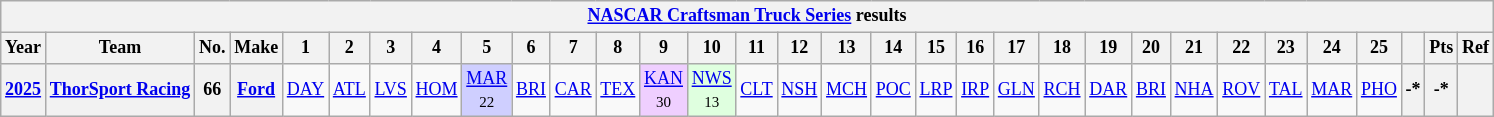<table class="wikitable" style="text-align:center; font-size:75%">
<tr>
<th colspan=32><a href='#'>NASCAR Craftsman Truck Series</a> results</th>
</tr>
<tr>
<th>Year</th>
<th>Team</th>
<th>No.</th>
<th>Make</th>
<th>1</th>
<th>2</th>
<th>3</th>
<th>4</th>
<th>5</th>
<th>6</th>
<th>7</th>
<th>8</th>
<th>9</th>
<th>10</th>
<th>11</th>
<th>12</th>
<th>13</th>
<th>14</th>
<th>15</th>
<th>16</th>
<th>17</th>
<th>18</th>
<th>19</th>
<th>20</th>
<th>21</th>
<th>22</th>
<th>23</th>
<th>24</th>
<th>25</th>
<th></th>
<th>Pts</th>
<th>Ref</th>
</tr>
<tr>
<th><a href='#'>2025</a></th>
<th><a href='#'>ThorSport Racing</a></th>
<th>66</th>
<th><a href='#'>Ford</a></th>
<td><a href='#'>DAY</a></td>
<td><a href='#'>ATL</a></td>
<td><a href='#'>LVS</a></td>
<td><a href='#'>HOM</a></td>
<td style="background:#CFCFFF;"><a href='#'>MAR</a><br><small>22</small></td>
<td><a href='#'>BRI</a></td>
<td><a href='#'>CAR</a></td>
<td><a href='#'>TEX</a></td>
<td style="background:#EFCFFF;"><a href='#'>KAN</a><br><small>30</small></td>
<td style="background:#DFFFDF;"><a href='#'>NWS</a><br><small>13</small></td>
<td><a href='#'>CLT</a></td>
<td><a href='#'>NSH</a></td>
<td><a href='#'>MCH</a></td>
<td><a href='#'>POC</a></td>
<td><a href='#'>LRP</a></td>
<td><a href='#'>IRP</a></td>
<td><a href='#'>GLN</a></td>
<td><a href='#'>RCH</a></td>
<td><a href='#'>DAR</a></td>
<td><a href='#'>BRI</a></td>
<td><a href='#'>NHA</a></td>
<td><a href='#'>ROV</a></td>
<td><a href='#'>TAL</a></td>
<td><a href='#'>MAR</a></td>
<td><a href='#'>PHO</a></td>
<th>-*</th>
<th>-*</th>
<th></th>
</tr>
</table>
